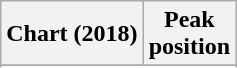<table class="wikitable sortable plainrowheaders">
<tr>
<th>Chart (2018)</th>
<th>Peak<br>position</th>
</tr>
<tr>
</tr>
<tr>
</tr>
</table>
